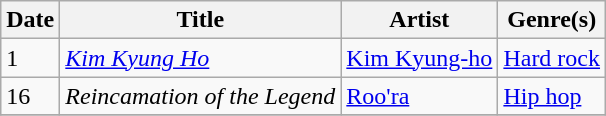<table class="wikitable" style="text-align: left;">
<tr>
<th>Date</th>
<th>Title</th>
<th>Artist</th>
<th>Genre(s)</th>
</tr>
<tr>
<td>1</td>
<td><em><a href='#'>Kim Kyung Ho</a></em></td>
<td><a href='#'>Kim Kyung-ho</a></td>
<td><a href='#'>Hard rock</a></td>
</tr>
<tr>
<td>16</td>
<td><em>Reincamation of the Legend</em></td>
<td><a href='#'>Roo'ra</a></td>
<td><a href='#'>Hip hop</a></td>
</tr>
<tr>
</tr>
</table>
